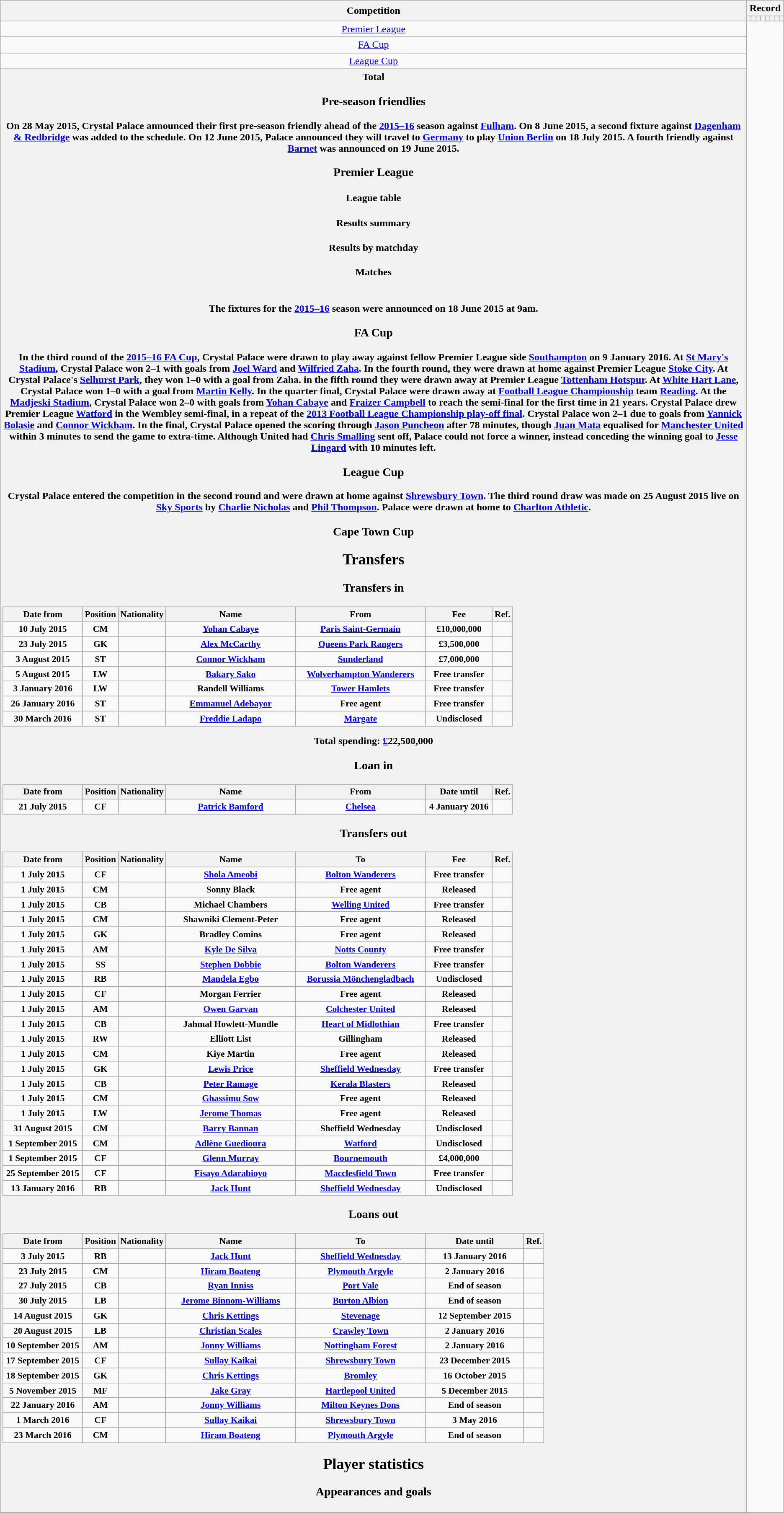<table class="wikitable" style="text-align: center">
<tr>
<th rowspan=2>Competition</th>
<th colspan=8>Record</th>
</tr>
<tr>
<th></th>
<th></th>
<th></th>
<th></th>
<th></th>
<th></th>
<th></th>
<th></th>
</tr>
<tr>
<td><a href='#'>Premier League</a><br></td>
</tr>
<tr>
<td><a href='#'>FA Cup</a><br></td>
</tr>
<tr>
<td><a href='#'>League Cup</a><br></td>
</tr>
<tr>
<th>Total<br>
<h3>Pre-season friendlies</h3>On 28 May 2015, Crystal Palace announced their first pre-season friendly ahead of the <a href='#'>2015–16</a> season against <a href='#'>Fulham</a>. On 8 June 2015, a second fixture against <a href='#'>Dagenham & Redbridge</a> was added to the schedule. On 12 June 2015, Palace announced they will travel to <a href='#'>Germany</a> to play <a href='#'>Union Berlin</a> on 18 July 2015. A fourth friendly against <a href='#'>Barnet</a> was announced on 19 June 2015.<br>



<h3>Premier League</h3><h4>League table</h4><h4>Results summary</h4>
<h4>Results by matchday</h4><h4>Matches</h4>


<br>The fixtures for the <a href='#'>2015–16</a> season were announced on 18 June 2015 at 9am.<br>




































<h3>FA Cup</h3>In the third round of the <a href='#'>2015–16 FA Cup</a>, Crystal Palace were drawn to play away against fellow Premier League side <a href='#'>Southampton</a> on 9 January 2016. At <a href='#'>St Mary's Stadium</a>, Crystal Palace won 2–1 with goals from <a href='#'>Joel Ward</a> and <a href='#'>Wilfried Zaha</a>. In the fourth round, they were drawn at home against Premier League <a href='#'>Stoke City</a>. At Crystal Palace's <a href='#'>Selhurst Park</a>, they won 1–0 with a goal from Zaha. in the fifth round they were drawn away at Premier League <a href='#'>Tottenham Hotspur</a>. At <a href='#'>White Hart Lane</a>, Crystal Palace won 1–0 with a goal from <a href='#'>Martin Kelly</a>. In the quarter final, Crystal Palace were drawn away at <a href='#'>Football League Championship</a> team <a href='#'>Reading</a>. At the <a href='#'>Madjeski Stadium</a>, Crystal Palace won 2–0 with goals from <a href='#'>Yohan Cabaye</a> and <a href='#'>Fraizer Campbell</a> to reach the semi-final for the first time in 21 years. Crystal Palace drew Premier League <a href='#'>Watford</a> in the Wembley semi-final, in a repeat of the <a href='#'>2013 Football League Championship play-off final</a>. Crystal Palace won 2–1 due to goals from <a href='#'>Yannick Bolasie</a> and <a href='#'>Connor Wickham</a>.
In the final, Crystal Palace opened the scoring through <a href='#'>Jason Puncheon</a> after 78 minutes, though <a href='#'>Juan Mata</a> equalised for <a href='#'>Manchester United</a> within 3 minutes to send the game to extra-time. Although United had <a href='#'>Chris Smalling</a> sent off, Palace could not force a winner, instead conceding the winning goal to <a href='#'>Jesse Lingard</a> with 10 minutes left.<br>




<h3>League Cup</h3>Crystal Palace entered the competition in the second round and were drawn at home against <a href='#'>Shrewsbury Town</a>. The third round draw was made on 25 August 2015 live on <a href='#'>Sky Sports</a> by <a href='#'>Charlie Nicholas</a> and <a href='#'>Phil Thompson</a>. Palace were drawn at home to <a href='#'>Charlton Athletic</a>.<br>

<h3>Cape Town Cup</h3>
<h2>Transfers</h2><h3>Transfers in</h3><table class="wikitable" style="text-align:center; font-size:90%; ">
<tr>
<th style= width:120px;">Date from</th>
<th style= width:50px;">Position</th>
<th style= width:50px;">Nationality</th>
<th style= width:200px;">Name</th>
<th style= width:200px;">From</th>
<th style= width:100px;">Fee</th>
<th style= width:25px;">Ref.</th>
</tr>
<tr>
<td>10 July 2015</td>
<td>CM</td>
<td></td>
<td><a href='#'>Yohan Cabaye</a></td>
<td><a href='#'>Paris Saint-Germain</a></td>
<td>£10,000,000</td>
<td></td>
</tr>
<tr>
<td>23 July 2015</td>
<td>GK</td>
<td></td>
<td><a href='#'>Alex McCarthy</a></td>
<td><a href='#'>Queens Park Rangers</a></td>
<td>£3,500,000</td>
<td></td>
</tr>
<tr>
<td>3 August 2015</td>
<td>ST</td>
<td></td>
<td><a href='#'>Connor Wickham</a></td>
<td><a href='#'>Sunderland</a></td>
<td>£7,000,000</td>
<td></td>
</tr>
<tr>
<td>5 August 2015</td>
<td>LW</td>
<td></td>
<td><a href='#'>Bakary Sako</a></td>
<td><a href='#'>Wolverhampton Wanderers</a></td>
<td>Free transfer</td>
<td></td>
</tr>
<tr>
<td>3 January 2016</td>
<td>LW</td>
<td></td>
<td>Randell Williams</td>
<td><a href='#'>Tower Hamlets</a></td>
<td>Free transfer</td>
<td></td>
</tr>
<tr>
<td>26 January 2016</td>
<td>ST</td>
<td></td>
<td><a href='#'>Emmanuel Adebayor</a></td>
<td>Free agent</td>
<td>Free transfer</td>
<td></td>
</tr>
<tr>
<td>30 March 2016</td>
<td>ST</td>
<td></td>
<td><a href='#'>Freddie Ladapo</a></td>
<td><a href='#'>Margate</a></td>
<td>Undisclosed</td>
<td></td>
</tr>
</table>
Total spending:  <a href='#'>£</a>22,500,000<br><h3>Loan in</h3><table class="wikitable" style="text-align:center; font-size:90%; ">
<tr>
<th style= width:120px;">Date from</th>
<th style= width:50px;">Position</th>
<th style= width:50px;">Nationality</th>
<th style= width:200px;">Name</th>
<th style= width:200px;">From</th>
<th style= width:100px;">Date until</th>
<th style= width:25px;">Ref.</th>
</tr>
<tr>
<td>21 July 2015</td>
<td>CF</td>
<td></td>
<td><a href='#'>Patrick Bamford</a></td>
<td><a href='#'>Chelsea</a></td>
<td>4 January 2016</td>
<td></td>
</tr>
</table>
<h3>Transfers out</h3><table class="wikitable" style="text-align:center; font-size:90%; ">
<tr>
<th style= width:120px;">Date from</th>
<th style= width:50px;">Position</th>
<th style= width:50px;">Nationality</th>
<th style= width:200px;">Name</th>
<th style= width:200px;">To</th>
<th style= width:100px;">Fee</th>
<th style= width:25px;">Ref.</th>
</tr>
<tr>
<td>1 July 2015</td>
<td>CF</td>
<td></td>
<td><a href='#'>Shola Ameobi</a></td>
<td><a href='#'>Bolton Wanderers</a></td>
<td>Free transfer</td>
<td></td>
</tr>
<tr>
<td>1 July 2015</td>
<td>CM</td>
<td></td>
<td>Sonny Black</td>
<td>Free agent</td>
<td>Released</td>
<td></td>
</tr>
<tr>
<td>1 July 2015</td>
<td>CB</td>
<td></td>
<td>Michael Chambers</td>
<td><a href='#'>Welling United</a></td>
<td>Free transfer</td>
<td></td>
</tr>
<tr>
<td>1 July 2015</td>
<td>CM</td>
<td></td>
<td>Shawniki Clement-Peter</td>
<td>Free agent</td>
<td>Released</td>
<td></td>
</tr>
<tr>
<td>1 July 2015</td>
<td>GK</td>
<td></td>
<td>Bradley Comins</td>
<td>Free agent</td>
<td>Released</td>
<td></td>
</tr>
<tr>
<td>1 July 2015</td>
<td>AM</td>
<td></td>
<td><a href='#'>Kyle De Silva</a></td>
<td><a href='#'>Notts County</a></td>
<td>Free transfer</td>
<td></td>
</tr>
<tr>
<td>1 July 2015</td>
<td>SS</td>
<td></td>
<td><a href='#'>Stephen Dobbie</a></td>
<td><a href='#'>Bolton Wanderers</a></td>
<td>Free transfer</td>
<td></td>
</tr>
<tr>
<td>1 July 2015</td>
<td>RB</td>
<td></td>
<td><a href='#'>Mandela Egbo</a></td>
<td><a href='#'>Borussia Mönchengladbach</a></td>
<td>Undisclosed</td>
<td></td>
</tr>
<tr>
<td>1 July 2015</td>
<td>CF</td>
<td></td>
<td>Morgan Ferrier</td>
<td>Free agent</td>
<td>Released</td>
<td></td>
</tr>
<tr>
<td>1 July 2015</td>
<td>AM</td>
<td></td>
<td><a href='#'>Owen Garvan</a></td>
<td><a href='#'>Colchester United</a></td>
<td>Released</td>
<td></td>
</tr>
<tr>
<td>1 July 2015</td>
<td>CB</td>
<td></td>
<td>Jahmal Howlett-Mundle</td>
<td><a href='#'>Heart of Midlothian</a></td>
<td>Free transfer</td>
<td></td>
</tr>
<tr>
<td>1 July 2015</td>
<td>RW</td>
<td></td>
<td>Elliott List</td>
<td>Gillingham</td>
<td>Released</td>
<td></td>
</tr>
<tr>
<td>1 July 2015</td>
<td>CM</td>
<td></td>
<td>Kiye Martin</td>
<td>Free agent</td>
<td>Released</td>
<td></td>
</tr>
<tr>
<td>1 July 2015</td>
<td>GK</td>
<td></td>
<td><a href='#'>Lewis Price</a></td>
<td><a href='#'>Sheffield Wednesday</a></td>
<td>Free transfer</td>
<td></td>
</tr>
<tr>
<td>1 July 2015</td>
<td>CB</td>
<td></td>
<td><a href='#'>Peter Ramage</a></td>
<td><a href='#'>Kerala Blasters</a></td>
<td>Released</td>
<td></td>
</tr>
<tr>
<td>1 July 2015</td>
<td>CM</td>
<td></td>
<td><a href='#'>Ghassimu Sow</a></td>
<td>Free agent</td>
<td>Released</td>
<td></td>
</tr>
<tr>
<td>1 July 2015</td>
<td>LW</td>
<td></td>
<td><a href='#'>Jerome Thomas</a></td>
<td>Free agent</td>
<td>Released</td>
<td></td>
</tr>
<tr>
<td>31 August 2015</td>
<td>CM</td>
<td></td>
<td><a href='#'>Barry Bannan</a></td>
<td>Sheffield Wednesday</td>
<td>Undisclosed</td>
<td></td>
</tr>
<tr>
<td>1 September 2015</td>
<td>CM</td>
<td></td>
<td><a href='#'>Adlène Guedioura</a></td>
<td><a href='#'>Watford</a></td>
<td>Undisclosed</td>
<td></td>
</tr>
<tr>
<td>1 September 2015</td>
<td>CF</td>
<td></td>
<td><a href='#'>Glenn Murray</a></td>
<td><a href='#'>Bournemouth</a></td>
<td>£4,000,000</td>
<td></td>
</tr>
<tr>
<td>25 September 2015</td>
<td>CF</td>
<td></td>
<td><a href='#'>Fisayo Adarabioyo</a></td>
<td><a href='#'>Macclesfield Town</a></td>
<td>Free transfer</td>
<td></td>
</tr>
<tr>
<td>13 January 2016</td>
<td>RB</td>
<td></td>
<td><a href='#'>Jack Hunt</a></td>
<td><a href='#'>Sheffield Wednesday</a></td>
<td>Undisclosed</td>
<td></td>
</tr>
</table>
<h3>Loans out</h3><table class="wikitable" style="text-align:center; font-size:90%; ">
<tr>
<th style= width:120px;">Date from</th>
<th style= width:50px;">Position</th>
<th style= width:50px;">Nationality</th>
<th style= width:200px;">Name</th>
<th style= width:200px;">To</th>
<th style= width:150px;">Date until</th>
<th style= width:25px;">Ref.</th>
</tr>
<tr>
<td>3 July 2015</td>
<td>RB</td>
<td></td>
<td><a href='#'>Jack Hunt</a></td>
<td><a href='#'>Sheffield Wednesday</a></td>
<td>13 January 2016</td>
<td></td>
</tr>
<tr>
<td>23 July 2015</td>
<td>CM</td>
<td></td>
<td><a href='#'>Hiram Boateng</a></td>
<td><a href='#'>Plymouth Argyle</a></td>
<td>2 January 2016</td>
<td></td>
</tr>
<tr>
<td>27 July 2015</td>
<td>CB</td>
<td></td>
<td><a href='#'>Ryan Inniss</a></td>
<td><a href='#'>Port Vale</a></td>
<td>End of season</td>
<td></td>
</tr>
<tr>
<td>30 July 2015</td>
<td>LB</td>
<td></td>
<td><a href='#'>Jerome Binnom-Williams</a></td>
<td><a href='#'>Burton Albion</a></td>
<td>End of season</td>
<td></td>
</tr>
<tr>
<td>14 August 2015</td>
<td>GK</td>
<td></td>
<td><a href='#'>Chris Kettings</a></td>
<td><a href='#'>Stevenage</a></td>
<td>12 September 2015</td>
<td></td>
</tr>
<tr>
<td>20 August 2015</td>
<td>LB</td>
<td></td>
<td><a href='#'>Christian Scales</a></td>
<td><a href='#'>Crawley Town</a></td>
<td>2 January 2016</td>
<td></td>
</tr>
<tr>
<td>10 September 2015</td>
<td>AM</td>
<td></td>
<td><a href='#'>Jonny Williams</a></td>
<td><a href='#'>Nottingham Forest</a></td>
<td>2 January 2016</td>
<td></td>
</tr>
<tr>
<td>17 September 2015</td>
<td>CF</td>
<td></td>
<td><a href='#'>Sullay Kaikai</a></td>
<td><a href='#'>Shrewsbury Town</a></td>
<td>23 December 2015</td>
<td></td>
</tr>
<tr>
<td>18 September 2015</td>
<td>GK</td>
<td></td>
<td><a href='#'>Chris Kettings</a></td>
<td><a href='#'>Bromley</a></td>
<td>16 October 2015</td>
<td></td>
</tr>
<tr>
<td>5 November 2015</td>
<td>MF</td>
<td></td>
<td><a href='#'>Jake Gray</a></td>
<td><a href='#'>Hartlepool United</a></td>
<td>5 December 2015</td>
<td></td>
</tr>
<tr>
<td>22 January 2016</td>
<td>AM</td>
<td></td>
<td><a href='#'>Jonny Williams</a></td>
<td><a href='#'>Milton Keynes Dons</a></td>
<td>End of season</td>
<td></td>
</tr>
<tr>
<td>1 March 2016</td>
<td>CF</td>
<td></td>
<td><a href='#'>Sullay Kaikai</a></td>
<td><a href='#'>Shrewsbury Town</a></td>
<td>3 May 2016</td>
<td></td>
</tr>
<tr>
<td>23 March 2016</td>
<td>CM</td>
<td></td>
<td><a href='#'>Hiram Boateng</a></td>
<td><a href='#'>Plymouth Argyle</a></td>
<td>End of season</td>
<td></td>
</tr>
</table>
<h2>Player statistics</h2><h3>Appearances and goals</h3>






























</th>
</tr>
<tr>
</tr>
</table>
